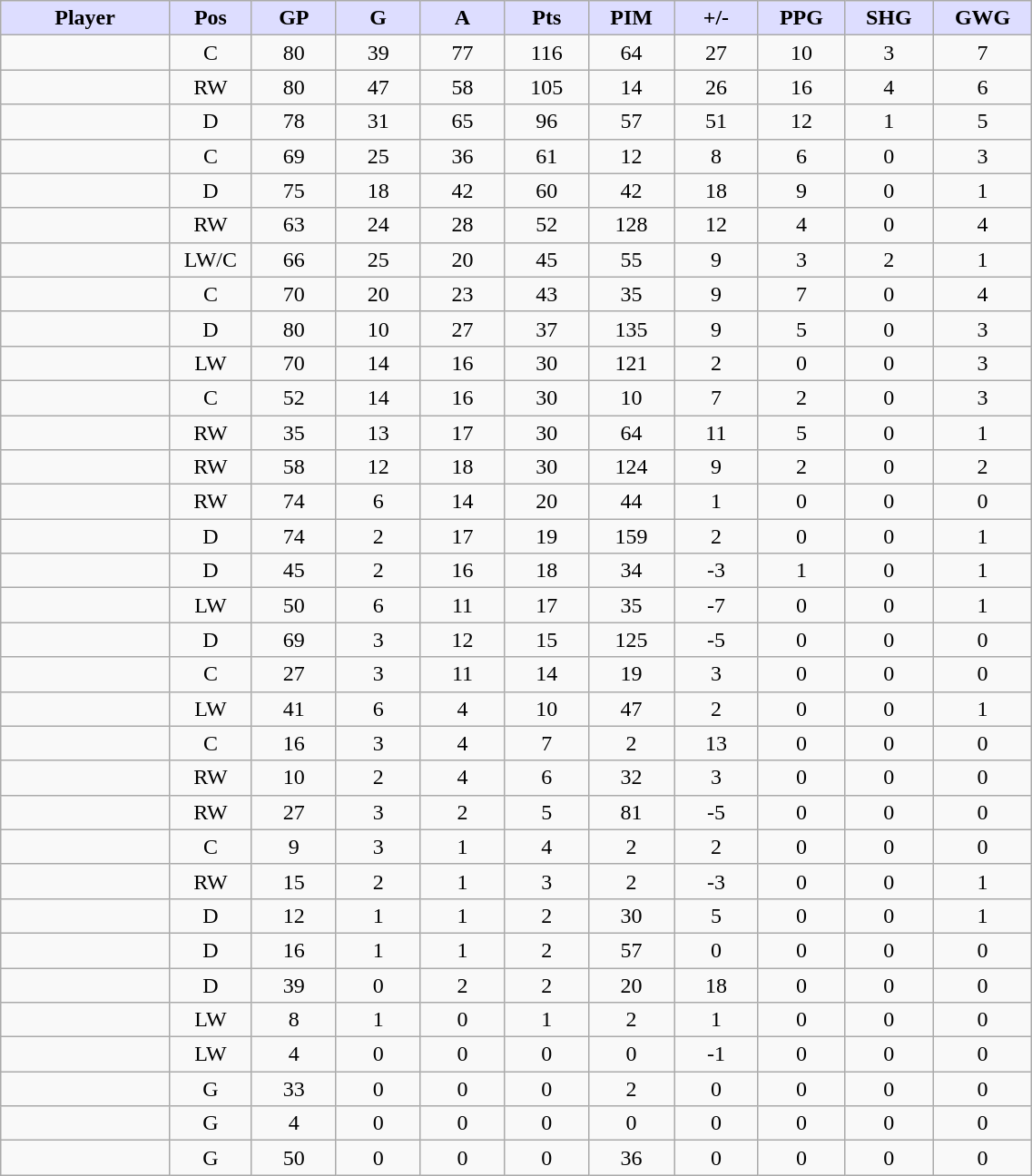<table style="width:60%;" class="wikitable sortable">
<tr style="text-align:center;">
<th style="background:#ddf; width:10%;">Player</th>
<th style="background:#ddf; width:3%;" title="Position">Pos</th>
<th style="background:#ddf; width:5%;" title="Games played">GP</th>
<th style="background:#ddf; width:5%;" title="Goals">G</th>
<th style="background:#ddf; width:5%;" title="Assists">A</th>
<th style="background:#ddf; width:5%;" title="Points">Pts</th>
<th style="background:#ddf; width:5%;" title="Penalties in Minutes">PIM</th>
<th style="background:#ddf; width:5%;" title="Plus/minus">+/-</th>
<th style="background:#ddf; width:5%;" title="Power play goals">PPG</th>
<th style="background:#ddf; width:5%;" title="Short-handed goals">SHG</th>
<th style="background:#ddf; width:5%;" title="Game-winning goals">GWG</th>
</tr>
<tr style="text-align:center;">
<td style="text-align:right;"></td>
<td>C</td>
<td>80</td>
<td>39</td>
<td>77</td>
<td>116</td>
<td>64</td>
<td>27</td>
<td>10</td>
<td>3</td>
<td>7</td>
</tr>
<tr style="text-align:center;">
<td style="text-align:right;"></td>
<td>RW</td>
<td>80</td>
<td>47</td>
<td>58</td>
<td>105</td>
<td>14</td>
<td>26</td>
<td>16</td>
<td>4</td>
<td>6</td>
</tr>
<tr style="text-align:center;">
<td style="text-align:right;"></td>
<td>D</td>
<td>78</td>
<td>31</td>
<td>65</td>
<td>96</td>
<td>57</td>
<td>51</td>
<td>12</td>
<td>1</td>
<td>5</td>
</tr>
<tr style="text-align:center;">
<td style="text-align:right;"></td>
<td>C</td>
<td>69</td>
<td>25</td>
<td>36</td>
<td>61</td>
<td>12</td>
<td>8</td>
<td>6</td>
<td>0</td>
<td>3</td>
</tr>
<tr style="text-align:center;">
<td style="text-align:right;"></td>
<td>D</td>
<td>75</td>
<td>18</td>
<td>42</td>
<td>60</td>
<td>42</td>
<td>18</td>
<td>9</td>
<td>0</td>
<td>1</td>
</tr>
<tr style="text-align:center;">
<td style="text-align:right;"></td>
<td>RW</td>
<td>63</td>
<td>24</td>
<td>28</td>
<td>52</td>
<td>128</td>
<td>12</td>
<td>4</td>
<td>0</td>
<td>4</td>
</tr>
<tr style="text-align:center;">
<td style="text-align:right;"></td>
<td>LW/C</td>
<td>66</td>
<td>25</td>
<td>20</td>
<td>45</td>
<td>55</td>
<td>9</td>
<td>3</td>
<td>2</td>
<td>1</td>
</tr>
<tr style="text-align:center;">
<td style="text-align:right;"></td>
<td>C</td>
<td>70</td>
<td>20</td>
<td>23</td>
<td>43</td>
<td>35</td>
<td>9</td>
<td>7</td>
<td>0</td>
<td>4</td>
</tr>
<tr style="text-align:center;">
<td style="text-align:right;"></td>
<td>D</td>
<td>80</td>
<td>10</td>
<td>27</td>
<td>37</td>
<td>135</td>
<td>9</td>
<td>5</td>
<td>0</td>
<td>3</td>
</tr>
<tr style="text-align:center;">
<td style="text-align:right;"></td>
<td>LW</td>
<td>70</td>
<td>14</td>
<td>16</td>
<td>30</td>
<td>121</td>
<td>2</td>
<td>0</td>
<td>0</td>
<td>3</td>
</tr>
<tr style="text-align:center;">
<td style="text-align:right;"></td>
<td>C</td>
<td>52</td>
<td>14</td>
<td>16</td>
<td>30</td>
<td>10</td>
<td>7</td>
<td>2</td>
<td>0</td>
<td>3</td>
</tr>
<tr style="text-align:center;">
<td style="text-align:right;"></td>
<td>RW</td>
<td>35</td>
<td>13</td>
<td>17</td>
<td>30</td>
<td>64</td>
<td>11</td>
<td>5</td>
<td>0</td>
<td>1</td>
</tr>
<tr style="text-align:center;">
<td style="text-align:right;"></td>
<td>RW</td>
<td>58</td>
<td>12</td>
<td>18</td>
<td>30</td>
<td>124</td>
<td>9</td>
<td>2</td>
<td>0</td>
<td>2</td>
</tr>
<tr style="text-align:center;">
<td style="text-align:right;"></td>
<td>RW</td>
<td>74</td>
<td>6</td>
<td>14</td>
<td>20</td>
<td>44</td>
<td>1</td>
<td>0</td>
<td>0</td>
<td>0</td>
</tr>
<tr style="text-align:center;">
<td style="text-align:right;"></td>
<td>D</td>
<td>74</td>
<td>2</td>
<td>17</td>
<td>19</td>
<td>159</td>
<td>2</td>
<td>0</td>
<td>0</td>
<td>1</td>
</tr>
<tr style="text-align:center;">
<td style="text-align:right;"></td>
<td>D</td>
<td>45</td>
<td>2</td>
<td>16</td>
<td>18</td>
<td>34</td>
<td>-3</td>
<td>1</td>
<td>0</td>
<td>1</td>
</tr>
<tr style="text-align:center;">
<td style="text-align:right;"></td>
<td>LW</td>
<td>50</td>
<td>6</td>
<td>11</td>
<td>17</td>
<td>35</td>
<td>-7</td>
<td>0</td>
<td>0</td>
<td>1</td>
</tr>
<tr style="text-align:center;">
<td style="text-align:right;"></td>
<td>D</td>
<td>69</td>
<td>3</td>
<td>12</td>
<td>15</td>
<td>125</td>
<td>-5</td>
<td>0</td>
<td>0</td>
<td>0</td>
</tr>
<tr style="text-align:center;">
<td style="text-align:right;"></td>
<td>C</td>
<td>27</td>
<td>3</td>
<td>11</td>
<td>14</td>
<td>19</td>
<td>3</td>
<td>0</td>
<td>0</td>
<td>0</td>
</tr>
<tr style="text-align:center;">
<td style="text-align:right;"></td>
<td>LW</td>
<td>41</td>
<td>6</td>
<td>4</td>
<td>10</td>
<td>47</td>
<td>2</td>
<td>0</td>
<td>0</td>
<td>1</td>
</tr>
<tr style="text-align:center;">
<td style="text-align:right;"></td>
<td>C</td>
<td>16</td>
<td>3</td>
<td>4</td>
<td>7</td>
<td>2</td>
<td>13</td>
<td>0</td>
<td>0</td>
<td>0</td>
</tr>
<tr style="text-align:center;">
<td style="text-align:right;"></td>
<td>RW</td>
<td>10</td>
<td>2</td>
<td>4</td>
<td>6</td>
<td>32</td>
<td>3</td>
<td>0</td>
<td>0</td>
<td>0</td>
</tr>
<tr style="text-align:center;">
<td style="text-align:right;"></td>
<td>RW</td>
<td>27</td>
<td>3</td>
<td>2</td>
<td>5</td>
<td>81</td>
<td>-5</td>
<td>0</td>
<td>0</td>
<td>0</td>
</tr>
<tr style="text-align:center;">
<td style="text-align:right;"></td>
<td>C</td>
<td>9</td>
<td>3</td>
<td>1</td>
<td>4</td>
<td>2</td>
<td>2</td>
<td>0</td>
<td>0</td>
<td>0</td>
</tr>
<tr style="text-align:center;">
<td style="text-align:right;"></td>
<td>RW</td>
<td>15</td>
<td>2</td>
<td>1</td>
<td>3</td>
<td>2</td>
<td>-3</td>
<td>0</td>
<td>0</td>
<td>1</td>
</tr>
<tr style="text-align:center;">
<td style="text-align:right;"></td>
<td>D</td>
<td>12</td>
<td>1</td>
<td>1</td>
<td>2</td>
<td>30</td>
<td>5</td>
<td>0</td>
<td>0</td>
<td>1</td>
</tr>
<tr style="text-align:center;">
<td style="text-align:right;"></td>
<td>D</td>
<td>16</td>
<td>1</td>
<td>1</td>
<td>2</td>
<td>57</td>
<td>0</td>
<td>0</td>
<td>0</td>
<td>0</td>
</tr>
<tr style="text-align:center;">
<td style="text-align:right;"></td>
<td>D</td>
<td>39</td>
<td>0</td>
<td>2</td>
<td>2</td>
<td>20</td>
<td>18</td>
<td>0</td>
<td>0</td>
<td>0</td>
</tr>
<tr style="text-align:center;">
<td style="text-align:right;"></td>
<td>LW</td>
<td>8</td>
<td>1</td>
<td>0</td>
<td>1</td>
<td>2</td>
<td>1</td>
<td>0</td>
<td>0</td>
<td>0</td>
</tr>
<tr style="text-align:center;">
<td style="text-align:right;"></td>
<td>LW</td>
<td>4</td>
<td>0</td>
<td>0</td>
<td>0</td>
<td>0</td>
<td>-1</td>
<td>0</td>
<td>0</td>
<td>0</td>
</tr>
<tr style="text-align:center;">
<td style="text-align:right;"></td>
<td>G</td>
<td>33</td>
<td>0</td>
<td>0</td>
<td>0</td>
<td>2</td>
<td>0</td>
<td>0</td>
<td>0</td>
<td>0</td>
</tr>
<tr style="text-align:center;">
<td style="text-align:right;"></td>
<td>G</td>
<td>4</td>
<td>0</td>
<td>0</td>
<td>0</td>
<td>0</td>
<td>0</td>
<td>0</td>
<td>0</td>
<td>0</td>
</tr>
<tr style="text-align:center;">
<td style="text-align:right;"></td>
<td>G</td>
<td>50</td>
<td>0</td>
<td>0</td>
<td>0</td>
<td>36</td>
<td>0</td>
<td>0</td>
<td>0</td>
<td>0</td>
</tr>
</table>
